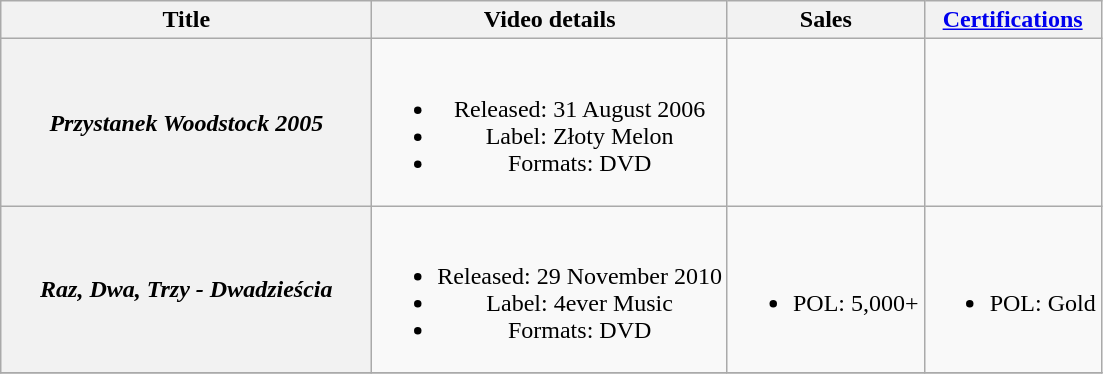<table class="wikitable plainrowheaders" style="text-align:center;">
<tr>
<th scope="col" style="width:15em;">Title</th>
<th scope="col">Video details</th>
<th scope="col">Sales</th>
<th scope="col"><a href='#'>Certifications</a></th>
</tr>
<tr>
<th scope="row"><em>Przystanek Woodstock 2005</em></th>
<td><br><ul><li>Released: 31 August 2006</li><li>Label: Złoty Melon</li><li>Formats: DVD</li></ul></td>
<td></td>
<td></td>
</tr>
<tr>
<th scope="row"><em>Raz, Dwa, Trzy - Dwadzieścia</em></th>
<td><br><ul><li>Released: 29 November 2010</li><li>Label: 4ever Music</li><li>Formats: DVD</li></ul></td>
<td><br><ul><li>POL: 5,000+</li></ul></td>
<td><br><ul><li>POL: Gold</li></ul></td>
</tr>
<tr>
</tr>
</table>
